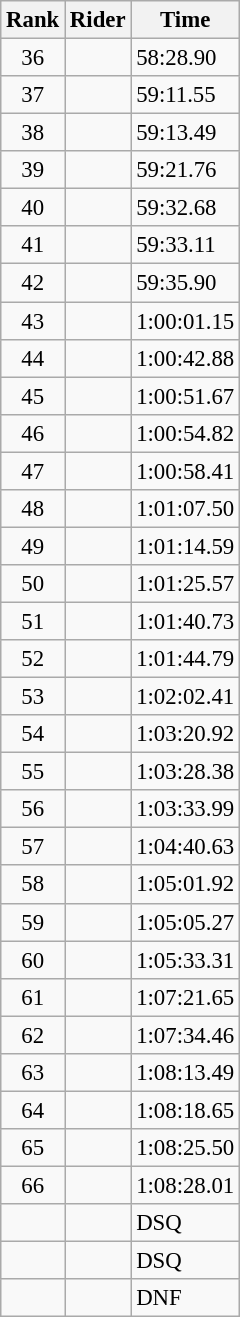<table class="wikitable" style="font-size:95%" style="width:25em;">
<tr>
<th>Rank</th>
<th>Rider</th>
<th>Time</th>
</tr>
<tr>
<td align=center>36</td>
<td></td>
<td>58:28.90</td>
</tr>
<tr>
<td align=center>37</td>
<td></td>
<td>59:11.55</td>
</tr>
<tr>
<td align=center>38</td>
<td></td>
<td>59:13.49</td>
</tr>
<tr>
<td align=center>39</td>
<td></td>
<td>59:21.76</td>
</tr>
<tr>
<td align=center>40</td>
<td></td>
<td>59:32.68</td>
</tr>
<tr>
<td align=center>41</td>
<td></td>
<td>59:33.11</td>
</tr>
<tr>
<td align=center>42</td>
<td></td>
<td>59:35.90</td>
</tr>
<tr>
<td align=center>43</td>
<td></td>
<td>1:00:01.15</td>
</tr>
<tr>
<td align=center>44</td>
<td></td>
<td>1:00:42.88</td>
</tr>
<tr>
<td align=center>45</td>
<td></td>
<td>1:00:51.67</td>
</tr>
<tr>
<td align=center>46</td>
<td></td>
<td>1:00:54.82</td>
</tr>
<tr>
<td align=center>47</td>
<td></td>
<td>1:00:58.41</td>
</tr>
<tr>
<td align=center>48</td>
<td></td>
<td>1:01:07.50</td>
</tr>
<tr>
<td align=center>49</td>
<td></td>
<td>1:01:14.59</td>
</tr>
<tr>
<td align=center>50</td>
<td></td>
<td>1:01:25.57</td>
</tr>
<tr>
<td align=center>51</td>
<td></td>
<td>1:01:40.73</td>
</tr>
<tr>
<td align=center>52</td>
<td></td>
<td>1:01:44.79</td>
</tr>
<tr>
<td align=center>53</td>
<td></td>
<td>1:02:02.41</td>
</tr>
<tr>
<td align=center>54</td>
<td></td>
<td>1:03:20.92</td>
</tr>
<tr>
<td align=center>55</td>
<td></td>
<td>1:03:28.38</td>
</tr>
<tr>
<td align=center>56</td>
<td></td>
<td>1:03:33.99</td>
</tr>
<tr>
<td align=center>57</td>
<td></td>
<td>1:04:40.63</td>
</tr>
<tr>
<td align=center>58</td>
<td></td>
<td>1:05:01.92</td>
</tr>
<tr>
<td align=center>59</td>
<td></td>
<td>1:05:05.27</td>
</tr>
<tr>
<td align=center>60</td>
<td></td>
<td>1:05:33.31</td>
</tr>
<tr>
<td align=center>61</td>
<td></td>
<td>1:07:21.65</td>
</tr>
<tr>
<td align=center>62</td>
<td></td>
<td>1:07:34.46</td>
</tr>
<tr>
<td align=center>63</td>
<td></td>
<td>1:08:13.49</td>
</tr>
<tr>
<td align=center>64</td>
<td></td>
<td>1:08:18.65</td>
</tr>
<tr>
<td align=center>65</td>
<td></td>
<td>1:08:25.50</td>
</tr>
<tr>
<td align=center>66</td>
<td></td>
<td>1:08:28.01</td>
</tr>
<tr>
<td align=center></td>
<td></td>
<td>DSQ</td>
</tr>
<tr>
<td align=center></td>
<td></td>
<td>DSQ</td>
</tr>
<tr>
<td align=center></td>
<td></td>
<td>DNF</td>
</tr>
</table>
